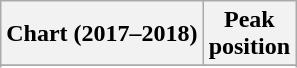<table class="wikitable sortable plainrowheaders">
<tr>
<th scope="col">Chart (2017–2018)</th>
<th scope="col">Peak<br>position</th>
</tr>
<tr>
</tr>
<tr>
</tr>
<tr>
</tr>
<tr>
</tr>
</table>
